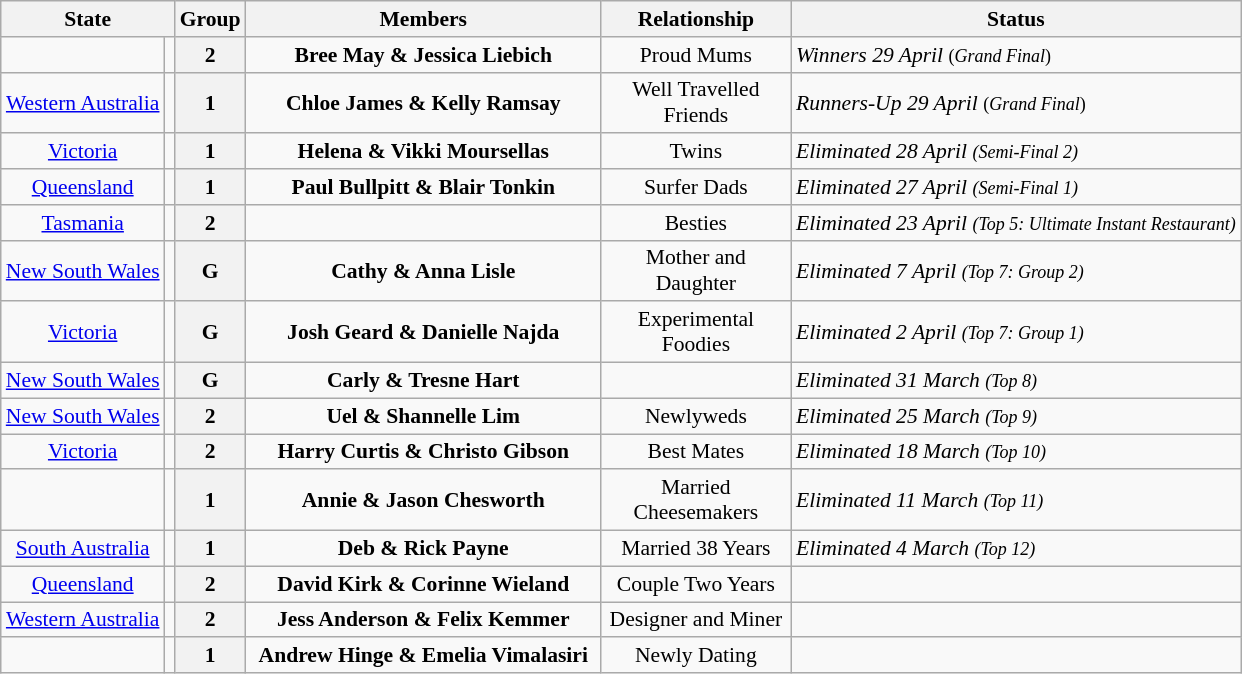<table class="wikitable sortable" align="center" style="text-align:center; font-size:90%">
<tr>
<th colspan="2">State</th>
<th>Group</th>
<th style="width:230px;">Members</th>
<th style="width:120px;">Relationship</th>
<th>Status</th>
</tr>
<tr>
<td></td>
<td></td>
<th>2</th>
<td><strong>Bree May & Jessica Liebich</strong></td>
<td>Proud Mums</td>
<td style="text-align:left"><em>Winners 29 April</em> <small>(<em>Grand Final</em>)</small></td>
</tr>
<tr>
<td><a href='#'>Western Australia</a></td>
<td></td>
<th>1</th>
<td><strong>Chloe James & Kelly Ramsay</strong></td>
<td>Well Travelled Friends</td>
<td style="text-align:left"><em>Runners-Up 29 April</em> <small>(<em>Grand Final</em>)</small></td>
</tr>
<tr>
<td><a href='#'>Victoria</a></td>
<td></td>
<th>1</th>
<td><strong>Helena & Vikki Moursellas</strong></td>
<td>Twins</td>
<td style="text-align:left"><em>Eliminated 28 April <small>(Semi-Final 2)</small></em></td>
</tr>
<tr>
<td><a href='#'>Queensland</a></td>
<td></td>
<th>1</th>
<td><strong>Paul Bullpitt & Blair Tonkin</strong></td>
<td>Surfer Dads</td>
<td style="text-align:left"><em>Eliminated 27 April <small>(Semi-Final 1)</small></em></td>
</tr>
<tr>
<td><a href='#'>Tasmania</a></td>
<td></td>
<th>2</th>
<td></td>
<td>Besties</td>
<td style="text-align:left"><em>Eliminated 23 April <small>(Top 5: Ultimate Instant Restaurant)</small></em></td>
</tr>
<tr>
<td><a href='#'>New South Wales</a></td>
<td></td>
<th>G</th>
<td><strong>Cathy & Anna Lisle</strong></td>
<td>Mother and Daughter</td>
<td style="text-align:left"><em>Eliminated 7 April <small>(Top 7: Group 2)</small> </em></td>
</tr>
<tr>
<td><a href='#'>Victoria</a></td>
<td></td>
<th>G</th>
<td><strong>Josh Geard & Danielle Najda</strong></td>
<td>Experimental Foodies</td>
<td style="text-align:left"><em>Eliminated 2 April <small>(Top 7: Group 1)</small> </em></td>
</tr>
<tr>
<td><a href='#'>New South Wales</a></td>
<td></td>
<th>G</th>
<td><strong>Carly & Tresne Hart</strong></td>
<td></td>
<td style="text-align:left"><em>Eliminated 31 March <small>(Top 8)</small></em></td>
</tr>
<tr>
<td><a href='#'>New South Wales</a></td>
<td></td>
<th>2</th>
<td><strong>Uel & Shannelle Lim</strong></td>
<td>Newlyweds</td>
<td style="text-align:left"><em>Eliminated 25 March <small>(Top 9)</small></em></td>
</tr>
<tr>
<td><a href='#'>Victoria</a></td>
<td></td>
<th>2</th>
<td><strong>Harry Curtis & Christo Gibson</strong></td>
<td>Best Mates</td>
<td style="text-align:left"><em>Eliminated 18 March <small>(Top 10)</small></em></td>
</tr>
<tr>
<td></td>
<td></td>
<th>1</th>
<td><strong>Annie & Jason Chesworth</strong></td>
<td>Married Cheesemakers</td>
<td style="text-align:left"><em>Eliminated 11 March <small>(Top 11)</small></em></td>
</tr>
<tr>
<td><a href='#'>South Australia</a></td>
<td></td>
<th>1</th>
<td><strong>Deb & Rick Payne</strong></td>
<td>Married 38 Years</td>
<td style="text-align:left"><em>Eliminated 4 March <small>(Top 12)</small></em></td>
</tr>
<tr>
<td><a href='#'>Queensland</a></td>
<td></td>
<th>2</th>
<td><strong>David Kirk & Corinne Wieland</strong></td>
<td>Couple Two Years</td>
<td style="text-align:left"></td>
</tr>
<tr>
<td><a href='#'>Western Australia</a></td>
<td></td>
<th>2</th>
<td><strong>Jess Anderson & Felix Kemmer</strong></td>
<td>Designer and Miner</td>
<td style="text-align:left"></td>
</tr>
<tr>
<td></td>
<td></td>
<th>1</th>
<td><strong>Andrew Hinge & Emelia Vimalasiri</strong></td>
<td>Newly Dating</td>
<td style="text-align:left"></td>
</tr>
</table>
